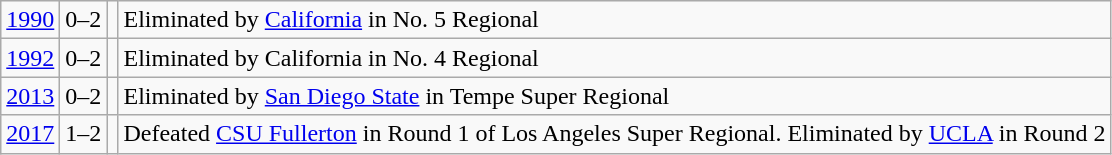<table class="wikitable">
<tr align="left">
<td><a href='#'>1990</a></td>
<td>0–2</td>
<td></td>
<td>Eliminated by <a href='#'>California</a> in No. 5 Regional</td>
</tr>
<tr align="left">
<td><a href='#'>1992</a></td>
<td>0–2</td>
<td></td>
<td>Eliminated by California in No. 4 Regional</td>
</tr>
<tr align="left">
<td><a href='#'>2013</a></td>
<td>0–2</td>
<td></td>
<td>Eliminated by <a href='#'>San Diego State</a> in Tempe Super Regional</td>
</tr>
<tr align="left">
<td><a href='#'>2017</a></td>
<td>1–2</td>
<td></td>
<td>Defeated <a href='#'>CSU Fullerton</a> in Round 1 of Los Angeles Super Regional. Eliminated by <a href='#'>UCLA</a> in Round 2</td>
</tr>
</table>
